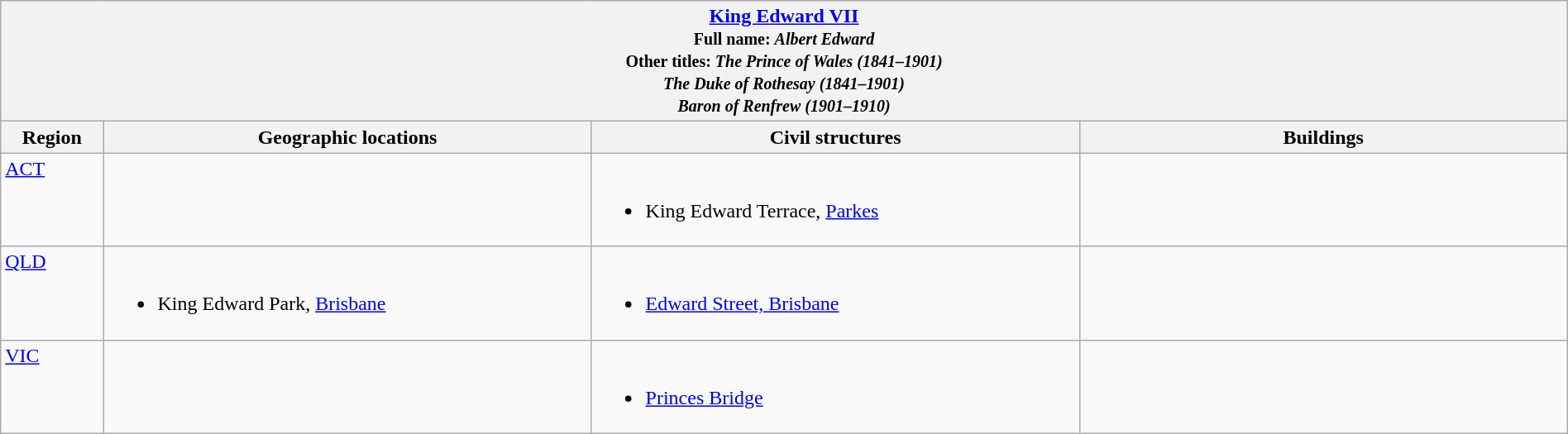<table class="wikitable" width="100%">
<tr>
<th colspan="4"> <a href='#'>King Edward VII</a><br><small>Full name: <em>Albert Edward</em><br>Other titles: <em>The Prince of Wales (1841–1901)</em><br><em>The Duke of Rothesay (1841–1901)</em><br><em>Baron of Renfrew (1901–1910)</em></small></th>
</tr>
<tr>
<th width="5%">Region</th>
<th width="23.75%">Geographic locations</th>
<th width="23.75%">Civil structures</th>
<th width="23.75%">Buildings</th>
</tr>
<tr>
<td align=left valign=top> <a href='#'>ACT</a></td>
<td></td>
<td><br><ul><li>King Edward Terrace, <a href='#'>Parkes</a></li></ul></td>
<td></td>
</tr>
<tr>
<td align=left valign=top> <a href='#'>QLD</a></td>
<td><br><ul><li>King Edward Park, <a href='#'>Brisbane</a></li></ul></td>
<td><br><ul><li><a href='#'>Edward Street, Brisbane</a></li></ul></td>
<td></td>
</tr>
<tr>
<td align=left valign=top> <a href='#'>VIC</a></td>
<td></td>
<td><br><ul><li><a href='#'>Princes Bridge</a></li></ul></td>
<td></td>
</tr>
</table>
